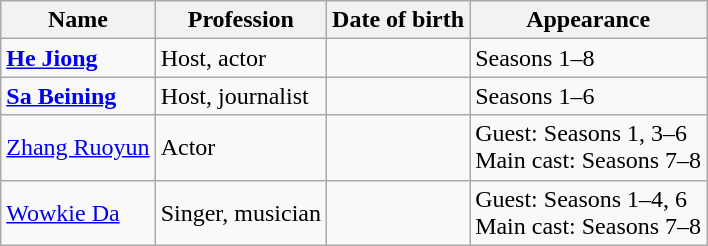<table class="wikitable sortable ">
<tr>
<th>Name</th>
<th>Profession</th>
<th>Date of birth</th>
<th>Appearance</th>
</tr>
<tr>
<td><strong><a href='#'>He Jiong</a></strong></td>
<td>Host, actor</td>
<td></td>
<td>Seasons 1–8</td>
</tr>
<tr>
<td><strong><a href='#'>Sa Beining</a></strong></td>
<td>Host, journalist</td>
<td></td>
<td>Seasons 1–6</td>
</tr>
<tr>
<td><a href='#'>Zhang Ruoyun</a></td>
<td>Actor</td>
<td></td>
<td>Guest: Seasons 1, 3–6<br>Main cast: Seasons 7–8</td>
</tr>
<tr>
<td><a href='#'>Wowkie Da</a></td>
<td>Singer, musician</td>
<td></td>
<td>Guest: Seasons 1–4, 6<br>Main cast: Seasons 7–8</td>
</tr>
</table>
